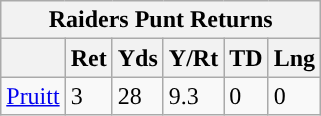<table class="wikitable">
<tr>
<th colspan="6">Raiders Punt Returns</th>
</tr>
<tr>
<th></th>
<th>Ret</th>
<th>Yds</th>
<th>Y/Rt</th>
<th>TD</th>
<th>Lng</th>
</tr>
<tr>
<td><a href='#'>Pruitt</a></td>
<td>3</td>
<td>28</td>
<td>9.3</td>
<td>0</td>
<td>0</td>
</tr>
</table>
